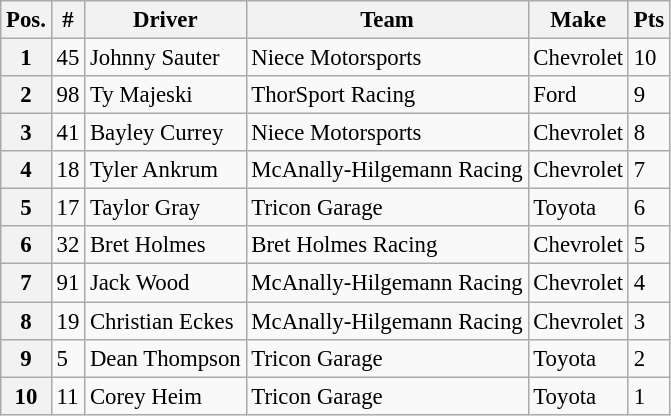<table class="wikitable" style="font-size:95%">
<tr>
<th>Pos.</th>
<th>#</th>
<th>Driver</th>
<th>Team</th>
<th>Make</th>
<th>Pts</th>
</tr>
<tr>
<th>1</th>
<td>45</td>
<td>Johnny Sauter</td>
<td>Niece Motorsports</td>
<td>Chevrolet</td>
<td>10</td>
</tr>
<tr>
<th>2</th>
<td>98</td>
<td>Ty Majeski</td>
<td>ThorSport Racing</td>
<td>Ford</td>
<td>9</td>
</tr>
<tr>
<th>3</th>
<td>41</td>
<td>Bayley Currey</td>
<td>Niece Motorsports</td>
<td>Chevrolet</td>
<td>8</td>
</tr>
<tr>
<th>4</th>
<td>18</td>
<td>Tyler Ankrum</td>
<td>McAnally-Hilgemann Racing</td>
<td>Chevrolet</td>
<td>7</td>
</tr>
<tr>
<th>5</th>
<td>17</td>
<td>Taylor Gray</td>
<td>Tricon Garage</td>
<td>Toyota</td>
<td>6</td>
</tr>
<tr>
<th>6</th>
<td>32</td>
<td>Bret Holmes</td>
<td>Bret Holmes Racing</td>
<td>Chevrolet</td>
<td>5</td>
</tr>
<tr>
<th>7</th>
<td>91</td>
<td>Jack Wood</td>
<td>McAnally-Hilgemann Racing</td>
<td>Chevrolet</td>
<td>4</td>
</tr>
<tr>
<th>8</th>
<td>19</td>
<td>Christian Eckes</td>
<td>McAnally-Hilgemann Racing</td>
<td>Chevrolet</td>
<td>3</td>
</tr>
<tr>
<th>9</th>
<td>5</td>
<td>Dean Thompson</td>
<td>Tricon Garage</td>
<td>Toyota</td>
<td>2</td>
</tr>
<tr>
<th>10</th>
<td>11</td>
<td>Corey Heim</td>
<td>Tricon Garage</td>
<td>Toyota</td>
<td>1</td>
</tr>
</table>
